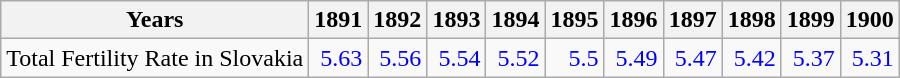<table class="wikitable " style="text-align:right">
<tr>
<th>Years</th>
<th>1891</th>
<th>1892</th>
<th>1893</th>
<th>1894</th>
<th>1895</th>
<th>1896</th>
<th>1897</th>
<th>1898</th>
<th>1899</th>
<th>1900</th>
</tr>
<tr>
<td align="left">Total Fertility Rate in Slovakia</td>
<td style="text-align:right; color:blue;">5.63</td>
<td style="text-align:right; color:blue;">5.56</td>
<td style="text-align:right; color:blue;">5.54</td>
<td style="text-align:right; color:blue;">5.52</td>
<td style="text-align:right; color:blue;">5.5</td>
<td style="text-align:right; color:blue;">5.49</td>
<td style="text-align:right; color:blue;">5.47</td>
<td style="text-align:right; color:blue;">5.42</td>
<td style="text-align:right; color:blue;">5.37</td>
<td style="text-align:right; color:blue;">5.31</td>
</tr>
</table>
